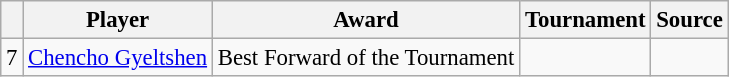<table class="wikitable sortable" style="text-align:left; font-size:95%">
<tr>
<th></th>
<th>Player</th>
<th>Award</th>
<th>Tournament</th>
<th>Source</th>
</tr>
<tr>
<td align=center>7</td>
<td> <a href='#'>Chencho Gyeltshen</a></td>
<td align=center>Best Forward of the Tournament</td>
<td></td>
<td></td>
</tr>
</table>
